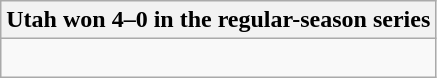<table class="wikitable collapsible collapsed">
<tr>
<th>Utah won 4–0 in the regular-season series</th>
</tr>
<tr>
<td><br>


</td>
</tr>
</table>
